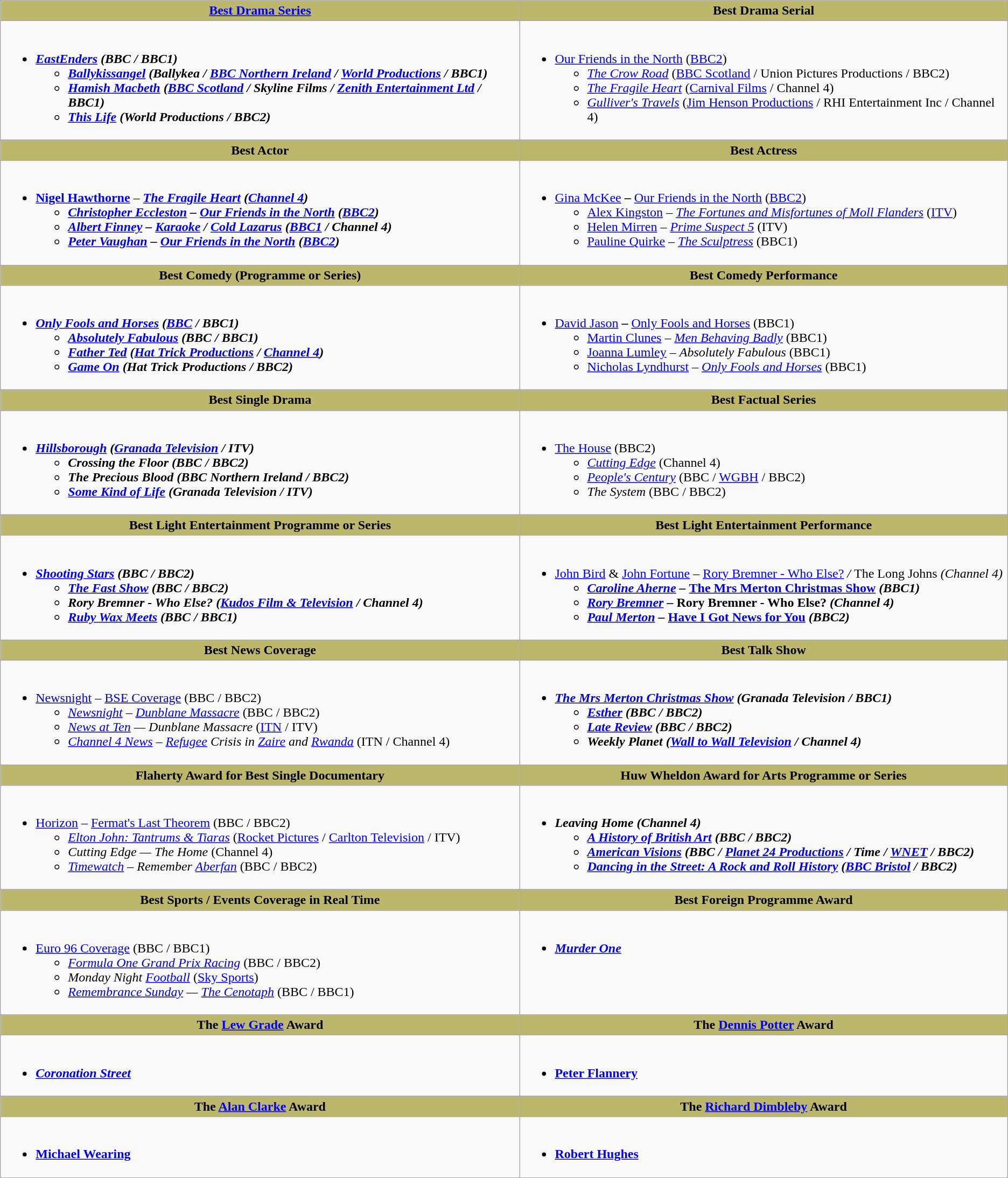<table class=wikitable>
<tr>
<th style="background:#BDB76B;"><a href='#'>Best Drama Series</a></th>
<th style="background:#BDB76B;">Best Drama Serial</th>
</tr>
<tr>
<td valign="top"><br><ul><li><strong><em><a href='#'>EastEnders</a><em> (BBC / BBC1)<strong><ul><li></em><a href='#'>Ballykissangel</a><em> (Ballykea / <a href='#'>BBC Northern Ireland</a> / <a href='#'>World Productions</a> / BBC1)</li><li></em><a href='#'>Hamish Macbeth</a><em> (<a href='#'>BBC Scotland</a> / Skyline Films / <a href='#'>Zenith Entertainment Ltd</a> / BBC1)</li><li></em><a href='#'>This Life</a><em> (World Productions / BBC2)</li></ul></li></ul></td>
<td valign="top"><br><ul><li></em></strong><a href='#'>Our Friends in the North</a></em> (<a href='#'>BBC2</a>)</strong><ul><li><em><a href='#'>The Crow Road</a></em> (<a href='#'>BBC Scotland</a> / Union Pictures Productions / BBC2)</li><li><em><a href='#'>The Fragile Heart</a></em> (<a href='#'>Carnival Films</a> / Channel 4)</li><li><em><a href='#'>Gulliver's Travels</a></em> (<a href='#'>Jim Henson Productions</a> / RHI Entertainment Inc / Channel 4)</li></ul></li></ul></td>
</tr>
<tr>
</tr>
<tr>
<th style="background:#BDB76B;">Best Actor</th>
<th style="background:#BDB76B;">Best Actress</th>
</tr>
<tr>
<td valign="top"><br><ul><li><strong><a href='#'>Nigel Hawthorne</a></strong> – <strong><em><a href='#'>The Fragile Heart</a><em> (<a href='#'>Channel 4</a>)<strong><ul><li><a href='#'>Christopher Eccleston</a> – </em><a href='#'>Our Friends in the North</a><em> (<a href='#'>BBC2</a>)</li><li><a href='#'>Albert Finney</a> – </em><a href='#'>Karaoke</a><em> / </em><a href='#'>Cold Lazarus</a><em> (<a href='#'>BBC1</a> / Channel 4)</li><li><a href='#'>Peter Vaughan</a> – </em><a href='#'>Our Friends in the North</a><em> (<a href='#'>BBC2</a>)</li></ul></li></ul></td>
<td valign="top"><br><ul><li></strong><a href='#'>Gina McKee</a><strong> – </em></strong><a href='#'>Our Friends in the North</a></em> (<a href='#'>BBC2</a>)</strong><ul><li><a href='#'>Alex Kingston</a> – <em><a href='#'>The Fortunes and Misfortunes of Moll Flanders</a></em> (<a href='#'>ITV</a>)</li><li><a href='#'>Helen Mirren</a> – <em><a href='#'>Prime Suspect 5</a></em> (ITV)</li><li><a href='#'>Pauline Quirke</a> – <em><a href='#'>The Sculptress</a></em> (BBC1)</li></ul></li></ul></td>
</tr>
<tr>
</tr>
<tr>
<th style="background:#BDB76B;">Best Comedy (Programme or Series)</th>
<th style="background:#BDB76B;">Best Comedy Performance</th>
</tr>
<tr>
<td valign="top"><br><ul><li><strong><em><a href='#'>Only Fools and Horses</a><em> (<a href='#'>BBC</a> / BBC1)<strong><ul><li></em><a href='#'>Absolutely Fabulous</a><em> (BBC / BBC1)</li><li></em><a href='#'>Father Ted</a><em> (<a href='#'>Hat Trick Productions</a> / <a href='#'>Channel 4</a>)</li><li></em><a href='#'>Game On</a><em> (Hat Trick Productions / BBC2)</li></ul></li></ul></td>
<td valign="top"><br><ul><li></strong><a href='#'>David Jason</a><strong> – </em></strong><a href='#'>Only Fools and Horses</a></em> (BBC1)</strong><ul><li><a href='#'>Martin Clunes</a> – <em><a href='#'>Men Behaving Badly</a></em> (BBC1)</li><li><a href='#'>Joanna Lumley</a> – <em>Absolutely Fabulous</em> (BBC1)</li><li><a href='#'>Nicholas Lyndhurst</a> – <em><a href='#'>Only Fools and Horses</a></em> (BBC1)</li></ul></li></ul></td>
</tr>
<tr>
</tr>
<tr>
<th style="background:#BDB76B;">Best Single Drama</th>
<th style="background:#BDB76B;">Best Factual Series</th>
</tr>
<tr>
<td valign="top"><br><ul><li><strong><em><a href='#'>Hillsborough</a><em> (<a href='#'>Granada Television</a> / ITV)<strong><ul><li></em>Crossing the Floor<em> (BBC / BBC2)</li><li></em>The Precious Blood<em> (BBC Northern Ireland / BBC2)</li><li></em><a href='#'>Some Kind of Life</a><em> (Granada Television / ITV)</li></ul></li></ul></td>
<td valign="top"><br><ul><li></em></strong><a href='#'>The House</a></em> (BBC2)</strong><ul><li><em><a href='#'>Cutting Edge</a></em> (Channel 4)</li><li><em><a href='#'>People's Century</a></em> (BBC / <a href='#'>WGBH</a> / BBC2)</li><li><em>The System</em> (BBC / BBC2)</li></ul></li></ul></td>
</tr>
<tr>
</tr>
<tr>
<th style="background:#BDB76B;">Best Light Entertainment Programme or Series</th>
<th style="background:#BDB76B;">Best Light Entertainment Performance</th>
</tr>
<tr>
<td valign="top"><br><ul><li><strong><em><a href='#'>Shooting Stars</a><em> (BBC / BBC2)<strong><ul><li></em><a href='#'>The Fast Show</a><em> (BBC / BBC2)</li><li></em>Rory Bremner - Who Else?<em> (<a href='#'>Kudos Film & Television</a> / Channel 4)</li><li></em><a href='#'>Ruby Wax Meets</a><em> (BBC / BBC1)</li></ul></li></ul></td>
<td valign="top"><br><ul><li></strong><a href='#'>John Bird</a> & <a href='#'>John Fortune</a> – </em><a href='#'>Rory Bremner - Who Else?</a><em> / </em>The Long Johns<em> (Channel 4)<strong><ul><li><a href='#'>Caroline Aherne</a> – </em><a href='#'>The Mrs Merton Christmas Show</a><em> (BBC1)</li><li><a href='#'>Rory Bremner</a> – </em>Rory Bremner - Who Else?<em> (Channel 4)</li><li><a href='#'>Paul Merton</a> – </em><a href='#'>Have I Got News for You</a><em> (BBC2)</li></ul></li></ul></td>
</tr>
<tr>
</tr>
<tr>
<th style="background:#BDB76B;">Best News Coverage</th>
<th style="background:#BDB76B;">Best Talk Show</th>
</tr>
<tr>
<td valign="top"><br><ul><li></em></strong><a href='#'>Newsnight</a> – <a href='#'>BSE Coverage</a></em> (BBC / BBC2)</strong><ul><li><em><a href='#'>Newsnight</a> – <a href='#'>Dunblane Massacre</a></em> (BBC / BBC2)</li><li><em><a href='#'>News at Ten</a> — Dunblane Massacre</em> (<a href='#'>ITN</a> / ITV)</li><li><em><a href='#'>Channel 4 News</a> – <a href='#'>Refugee</a> Crisis in <a href='#'>Zaire</a> and <a href='#'>Rwanda</a></em> (ITN / Channel 4)</li></ul></li></ul></td>
<td valign="top"><br><ul><li><strong><em><a href='#'>The Mrs Merton Christmas Show</a><em> (Granada Television / BBC1)<strong><ul><li></em><a href='#'>Esther</a><em> (BBC / BBC2)</li><li></em><a href='#'>Late Review</a><em> (BBC / BBC2)</li><li></em>Weekly Planet<em> (<a href='#'>Wall to Wall Television</a> / Channel 4)</li></ul></li></ul></td>
</tr>
<tr>
</tr>
<tr>
<th style="background:#BDB76B;">Flaherty Award for Best Single Documentary</th>
<th style="background:#BDB76B;">Huw Wheldon Award for Arts Programme or Series</th>
</tr>
<tr>
<td valign="top"><br><ul><li></em></strong><a href='#'>Horizon</a> – <a href='#'>Fermat's Last Theorem</a></em> (BBC / BBC2)</strong><ul><li><em><a href='#'>Elton John: Tantrums & Tiaras</a></em> (<a href='#'>Rocket Pictures</a> / <a href='#'>Carlton Television</a> / ITV)</li><li><em>Cutting Edge — The Home</em> (Channel 4)</li><li><em><a href='#'>Timewatch</a> – Remember <a href='#'>Aberfan</a></em> (BBC / BBC2)</li></ul></li></ul></td>
<td valign="top"><br><ul><li><strong><em>Leaving Home<em> (Channel 4)<strong><ul><li></em><a href='#'>A History of British Art</a><em> (BBC / BBC2)</li><li></em><a href='#'>American Visions</a><em> (BBC / <a href='#'>Planet 24 Productions</a> / Time / <a href='#'>WNET</a> / BBC2)</li><li></em><a href='#'>Dancing in the Street: A Rock and Roll History</a><em> (<a href='#'>BBC Bristol</a> / BBC2)</li></ul></li></ul></td>
</tr>
<tr>
</tr>
<tr>
<th style="background:#BDB76B;">Best Sports / Events Coverage in Real Time</th>
<th style="background:#BDB76B;">Best Foreign Programme Award</th>
</tr>
<tr>
<td valign="top"><br><ul><li></em></strong><a href='#'>Euro 96 Coverage</a></em> (BBC / BBC1)</strong><ul><li><em><a href='#'>Formula One Grand Prix Racing</a></em> (BBC / BBC2)</li><li><em>Monday Night <a href='#'>Football</a></em> (<a href='#'>Sky Sports</a>)</li><li><em><a href='#'>Remembrance Sunday</a> — <a href='#'>The Cenotaph</a></em> (BBC / BBC1)</li></ul></li></ul></td>
<td valign="top"><br><ul><li><strong><em><a href='#'>Murder One</a></em></strong></li></ul></td>
</tr>
<tr>
</tr>
<tr>
<th style="background:#BDB76B;">The <a href='#'>Lew Grade</a> Award</th>
<th style="background:#BDB76B;">The <a href='#'>Dennis Potter</a> Award</th>
</tr>
<tr>
<td valign="top"><br><ul><li><strong><em><a href='#'>Coronation Street</a></em></strong></li></ul></td>
<td valign="top"><br><ul><li><strong><a href='#'>Peter Flannery</a></strong></li></ul></td>
</tr>
<tr>
</tr>
<tr>
<th style="background:#BDB76B;">The <a href='#'>Alan Clarke</a> Award</th>
<th style="background:#BDB76B;">The <a href='#'>Richard Dimbleby</a> Award</th>
</tr>
<tr>
<td valign="top"><br><ul><li><strong><a href='#'>Michael Wearing</a></strong></li></ul></td>
<td valign="top"><br><ul><li><strong><a href='#'>Robert Hughes</a></strong></li></ul></td>
</tr>
<tr>
</tr>
<tr>
</tr>
</table>
